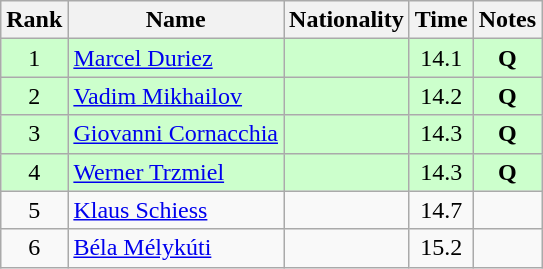<table class="wikitable sortable" style="text-align:center">
<tr>
<th>Rank</th>
<th>Name</th>
<th>Nationality</th>
<th>Time</th>
<th>Notes</th>
</tr>
<tr bgcolor=ccffcc>
<td>1</td>
<td align=left><a href='#'>Marcel Duriez</a></td>
<td align=left></td>
<td>14.1</td>
<td><strong>Q</strong></td>
</tr>
<tr bgcolor=ccffcc>
<td>2</td>
<td align=left><a href='#'>Vadim Mikhailov</a></td>
<td align=left></td>
<td>14.2</td>
<td><strong>Q</strong></td>
</tr>
<tr bgcolor=ccffcc>
<td>3</td>
<td align=left><a href='#'>Giovanni Cornacchia</a></td>
<td align=left></td>
<td>14.3</td>
<td><strong>Q</strong></td>
</tr>
<tr bgcolor=ccffcc>
<td>4</td>
<td align=left><a href='#'>Werner Trzmiel</a></td>
<td align=left></td>
<td>14.3</td>
<td><strong>Q</strong></td>
</tr>
<tr>
<td>5</td>
<td align=left><a href='#'>Klaus Schiess</a></td>
<td align=left></td>
<td>14.7</td>
<td></td>
</tr>
<tr>
<td>6</td>
<td align=left><a href='#'>Béla Mélykúti</a></td>
<td align=left></td>
<td>15.2</td>
<td></td>
</tr>
</table>
